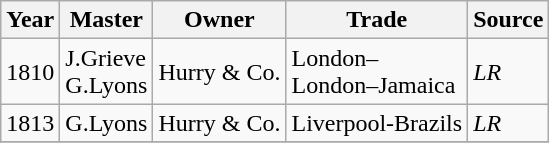<table class=" wikitable">
<tr>
<th>Year</th>
<th>Master</th>
<th>Owner</th>
<th>Trade</th>
<th>Source</th>
</tr>
<tr>
<td>1810</td>
<td>J.Grieve<br>G.Lyons</td>
<td>Hurry & Co.</td>
<td>London–<br>London–Jamaica</td>
<td><em>LR</em></td>
</tr>
<tr>
<td>1813</td>
<td>G.Lyons</td>
<td>Hurry & Co.</td>
<td>Liverpool-Brazils</td>
<td><em>LR</em></td>
</tr>
<tr>
</tr>
</table>
